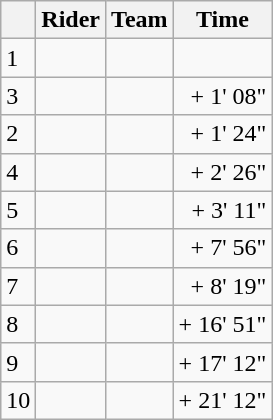<table class="wikitable">
<tr>
<th></th>
<th>Rider</th>
<th>Team</th>
<th>Time</th>
</tr>
<tr>
<td>1</td>
<td> </td>
<td></td>
<td style="text-align:right;"></td>
</tr>
<tr>
<td>3</td>
<td></td>
<td></td>
<td style="text-align:right;">+ 1' 08"</td>
</tr>
<tr>
<td>2</td>
<td></td>
<td></td>
<td style="text-align:right;">+ 1' 24"</td>
</tr>
<tr>
<td>4</td>
<td></td>
<td></td>
<td style="text-align:right;">+ 2' 26"</td>
</tr>
<tr>
<td>5</td>
<td></td>
<td></td>
<td style="text-align:right;">+ 3' 11"</td>
</tr>
<tr>
<td>6</td>
<td></td>
<td></td>
<td style="text-align:right;">+ 7' 56"</td>
</tr>
<tr>
<td>7</td>
<td></td>
<td></td>
<td style="text-align:right;">+ 8' 19"</td>
</tr>
<tr>
<td>8</td>
<td></td>
<td></td>
<td style="text-align:right;">+ 16' 51"</td>
</tr>
<tr>
<td>9</td>
<td> </td>
<td></td>
<td style="text-align:right;">+ 17' 12"</td>
</tr>
<tr>
<td>10</td>
<td></td>
<td></td>
<td style="text-align:right;">+ 21' 12"</td>
</tr>
</table>
